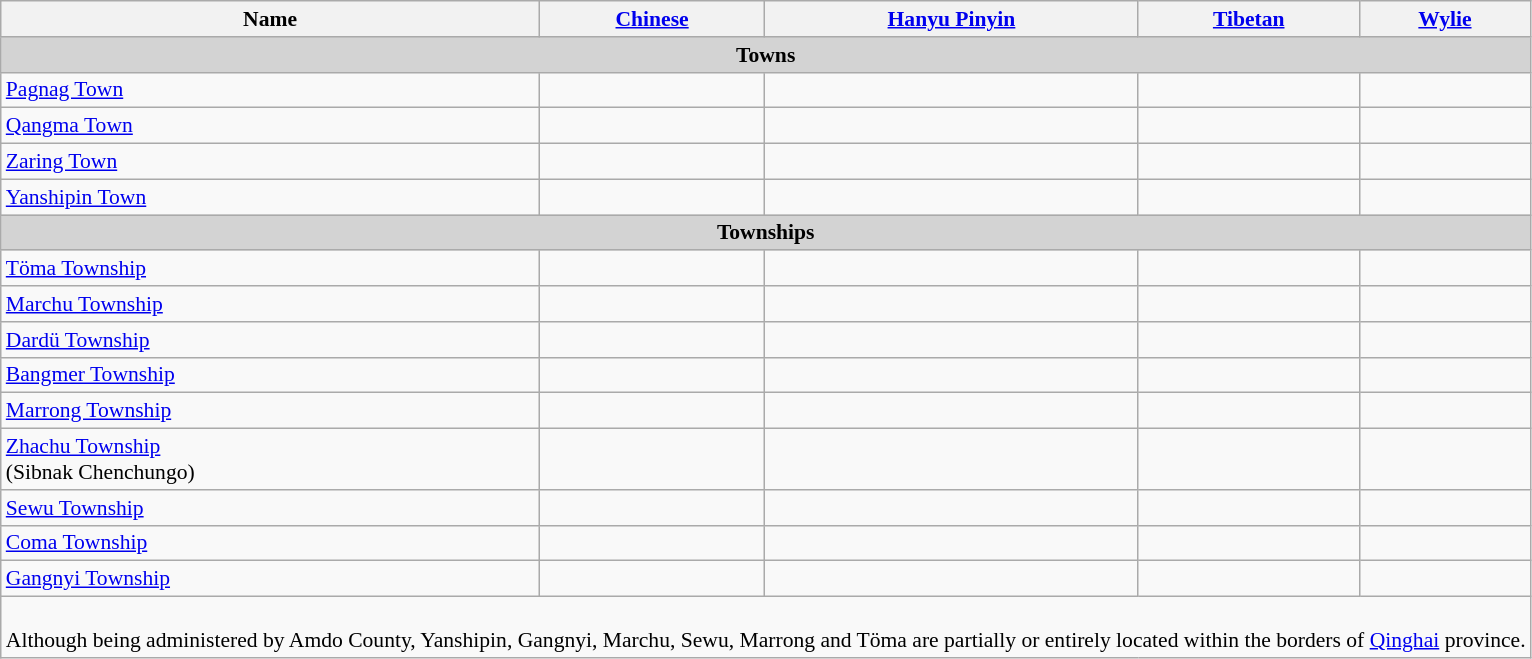<table class="wikitable"  style="font-size:90%;" align=center>
<tr>
<th>Name</th>
<th><a href='#'>Chinese</a></th>
<th><a href='#'>Hanyu Pinyin</a></th>
<th><a href='#'>Tibetan</a></th>
<th><a href='#'>Wylie</a></th>
</tr>
<tr --------->
<td colspan="5"  style="text-align:center; background:#d3d3d3;"><strong>Towns</strong></td>
</tr>
<tr --------->
<td><a href='#'>Pagnag Town</a></td>
<td></td>
<td></td>
<td></td>
<td></td>
</tr>
<tr>
<td><a href='#'>Qangma Town</a></td>
<td></td>
<td></td>
<td></td>
<td></td>
</tr>
<tr>
<td><a href='#'>Zaring Town</a></td>
<td></td>
<td></td>
<td></td>
<td></td>
</tr>
<tr>
<td><a href='#'>Yanshipin Town</a></td>
<td></td>
<td></td>
<td></td>
<td></td>
</tr>
<tr --------->
<td colspan="5"  style="text-align:center; background:#d3d3d3;"><strong>Townships</strong></td>
</tr>
<tr --------->
<td><a href='#'>Töma Township</a></td>
<td></td>
<td></td>
<td></td>
<td></td>
</tr>
<tr>
<td><a href='#'>Marchu Township</a></td>
<td></td>
<td></td>
<td></td>
<td></td>
</tr>
<tr>
<td><a href='#'>Dardü Township</a></td>
<td></td>
<td></td>
<td></td>
<td></td>
</tr>
<tr>
<td><a href='#'>Bangmer Township</a></td>
<td></td>
<td></td>
<td></td>
<td></td>
</tr>
<tr>
<td><a href='#'>Marrong Township</a></td>
<td></td>
<td></td>
<td></td>
<td></td>
</tr>
<tr>
<td><a href='#'>Zhachu Township</a><br>(Sibnak Chenchungo)</td>
<td></td>
<td></td>
<td></td>
<td></td>
</tr>
<tr>
<td><a href='#'>Sewu Township</a></td>
<td></td>
<td></td>
<td></td>
<td></td>
</tr>
<tr>
<td><a href='#'>Coma Township</a></td>
<td></td>
<td></td>
<td></td>
<td></td>
</tr>
<tr>
<td><a href='#'>Gangnyi Township</a></td>
<td></td>
<td></td>
<td></td>
<td></td>
</tr>
<tr>
<td colspan="5" style="text-align: center;"><br> Although being administered by Amdo County, Yanshipin, Gangnyi, Marchu, Sewu, Marrong and Töma are partially or entirely located within the borders of <a href='#'>Qinghai</a> province.</td>
</tr>
</table>
